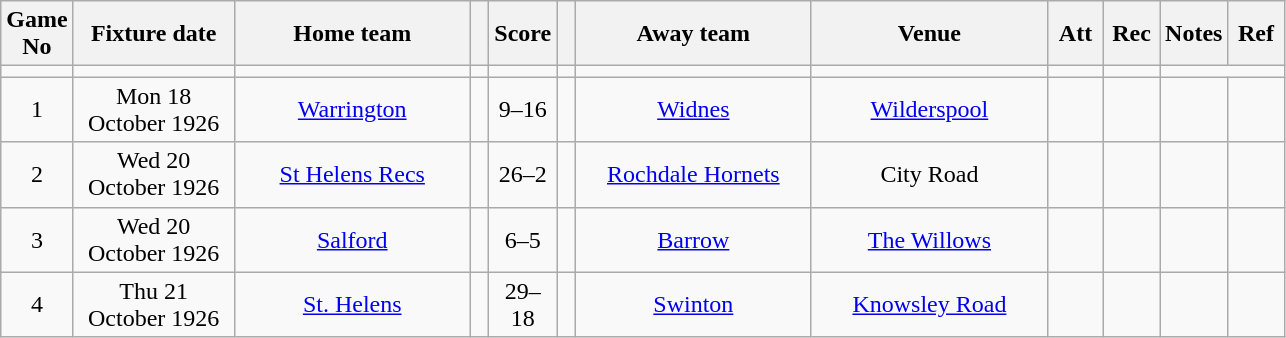<table class="wikitable" style="text-align:center;">
<tr>
<th width=20 abbr="No">Game No</th>
<th width=100 abbr="Date">Fixture date</th>
<th width=150 abbr="Home team">Home team</th>
<th width=5 abbr="space"></th>
<th width=20 abbr="Score">Score</th>
<th width=5 abbr="space"></th>
<th width=150 abbr="Away team">Away team</th>
<th width=150 abbr="Venue">Venue</th>
<th width=30 abbr="Att">Att</th>
<th width=30 abbr="Rec">Rec</th>
<th width=20 abbr="Notes">Notes</th>
<th width=30 abbr="Ref">Ref</th>
</tr>
<tr>
<td></td>
<td></td>
<td></td>
<td></td>
<td></td>
<td></td>
<td></td>
<td></td>
<td></td>
<td></td>
</tr>
<tr>
<td>1</td>
<td>Mon 18 October 1926</td>
<td><a href='#'>Warrington</a></td>
<td></td>
<td>9–16</td>
<td></td>
<td><a href='#'>Widnes</a></td>
<td><a href='#'>Wilderspool</a></td>
<td></td>
<td></td>
<td></td>
<td></td>
</tr>
<tr>
<td>2</td>
<td>Wed 20 October 1926</td>
<td><a href='#'>St Helens Recs</a></td>
<td></td>
<td>26–2</td>
<td></td>
<td><a href='#'>Rochdale Hornets</a></td>
<td>City Road</td>
<td></td>
<td></td>
<td></td>
<td></td>
</tr>
<tr>
<td>3</td>
<td>Wed 20 October 1926</td>
<td><a href='#'>Salford</a></td>
<td></td>
<td>6–5</td>
<td></td>
<td><a href='#'>Barrow</a></td>
<td><a href='#'>The Willows</a></td>
<td></td>
<td></td>
<td></td>
<td></td>
</tr>
<tr>
<td>4</td>
<td>Thu 21 October 1926</td>
<td><a href='#'>St. Helens</a></td>
<td></td>
<td>29–18</td>
<td></td>
<td><a href='#'>Swinton</a></td>
<td><a href='#'>Knowsley Road</a></td>
<td></td>
<td></td>
<td></td>
<td></td>
</tr>
</table>
